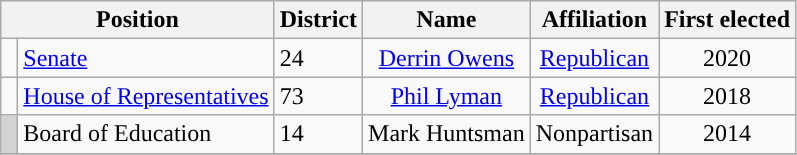<table class="wikitable">
<tr>
<th colspan="2" style="text-align:center; vertical-align:bottom;">Position</th>
<th>District</th>
<th style="text-align:center;">Name</th>
<th valign="bottom">Affiliation</th>
<th style="vertical-align:bottom; text-align:center;">First elected</th>
</tr>
<tr>
<td style="background-color:"> </td>
<td><a href='#'>Senate</a></td>
<td>24</td>
<td style="text-align:center;"><a href='#'>Derrin Owens</a></td>
<td style="text-align:center;"><a href='#'>Republican</a></td>
<td style="text-align:center;">2020</td>
</tr>
<tr>
<td style="background-color:"> </td>
<td><a href='#'>House of Representatives</a></td>
<td>73</td>
<td style="text-align:center;"><a href='#'>Phil Lyman</a></td>
<td style="text-align:center;"><a href='#'>Republican</a></td>
<td style="text-align:center;">2018</td>
</tr>
<tr>
<td style="background-color:lightgrey"> </td>
<td>Board of Education</td>
<td>14</td>
<td style="text-align:center;">Mark Huntsman</td>
<td style="text-align:center;">Nonpartisan</td>
<td style="text-align:center;">2014</td>
</tr>
<tr>
</tr>
</table>
